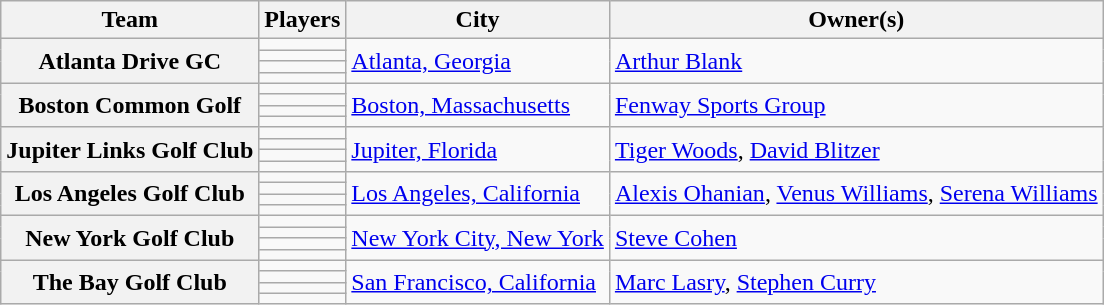<table class="wikitable sortable plainrowheaders">
<tr>
<th scope="col">Team</th>
<th scope="col">Players</th>
<th scope="col">City</th>
<th scope="col">Owner(s)</th>
</tr>
<tr>
<th scope="row" rowspan="4">Atlanta Drive GC</th>
<td></td>
<td rowspan="4"><a href='#'>Atlanta, Georgia</a></td>
<td rowspan="4"><a href='#'>Arthur Blank</a></td>
</tr>
<tr>
<td></td>
</tr>
<tr>
<td></td>
</tr>
<tr>
<td></td>
</tr>
<tr>
<th scope="row" rowspan="4">Boston Common Golf</th>
<td></td>
<td rowspan="4"><a href='#'>Boston, Massachusetts</a></td>
<td rowspan="4"><a href='#'>Fenway Sports Group</a></td>
</tr>
<tr>
<td></td>
</tr>
<tr>
<td></td>
</tr>
<tr>
<td></td>
</tr>
<tr>
<th scope="row" rowspan="4">Jupiter Links Golf Club</th>
<td></td>
<td rowspan="4"><a href='#'>Jupiter, Florida</a></td>
<td rowspan="4"><a href='#'>Tiger Woods</a>, <a href='#'>David Blitzer</a></td>
</tr>
<tr>
<td></td>
</tr>
<tr>
<td></td>
</tr>
<tr>
<td></td>
</tr>
<tr>
<th scope="row" rowspan="4">Los Angeles Golf Club</th>
<td></td>
<td rowspan="4"><a href='#'>Los Angeles, California</a></td>
<td rowspan="4"><a href='#'>Alexis Ohanian</a>, <a href='#'>Venus Williams</a>, <a href='#'>Serena Williams</a></td>
</tr>
<tr>
<td></td>
</tr>
<tr>
<td></td>
</tr>
<tr>
<td></td>
</tr>
<tr>
<th scope="row" rowspan="4">New York Golf Club</th>
<td></td>
<td rowspan="4"><a href='#'>New York City, New York</a></td>
<td rowspan="4"><a href='#'>Steve Cohen</a></td>
</tr>
<tr>
<td></td>
</tr>
<tr>
<td></td>
</tr>
<tr>
<td></td>
</tr>
<tr>
<th scope="row" rowspan="4">The Bay Golf Club</th>
<td></td>
<td rowspan="4"><a href='#'>San Francisco, California</a></td>
<td rowspan="4"><a href='#'>Marc Lasry</a>, <a href='#'>Stephen Curry</a></td>
</tr>
<tr>
<td></td>
</tr>
<tr>
<td></td>
</tr>
<tr>
<td></td>
</tr>
</table>
